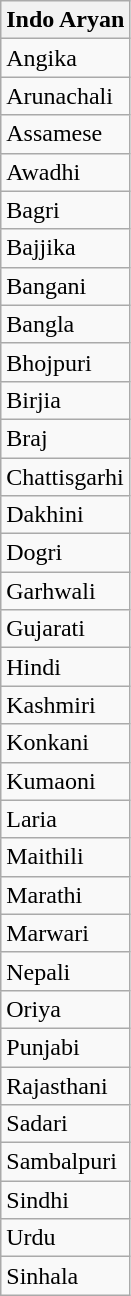<table class="wikitable">
<tr>
<th>Indo Aryan</th>
</tr>
<tr>
<td>Angika</td>
</tr>
<tr>
<td>Arunachali</td>
</tr>
<tr>
<td>Assamese</td>
</tr>
<tr>
<td>Awadhi</td>
</tr>
<tr>
<td>Bagri</td>
</tr>
<tr>
<td>Bajjika</td>
</tr>
<tr>
<td>Bangani</td>
</tr>
<tr>
<td>Bangla</td>
</tr>
<tr>
<td>Bhojpuri</td>
</tr>
<tr>
<td>Birjia</td>
</tr>
<tr>
<td>Braj</td>
</tr>
<tr>
<td>Chattisgarhi</td>
</tr>
<tr>
<td>Dakhini</td>
</tr>
<tr>
<td>Dogri</td>
</tr>
<tr>
<td>Garhwali</td>
</tr>
<tr>
<td>Gujarati</td>
</tr>
<tr>
<td>Hindi</td>
</tr>
<tr>
<td>Kashmiri</td>
</tr>
<tr>
<td>Konkani</td>
</tr>
<tr>
<td>Kumaoni</td>
</tr>
<tr>
<td>Laria</td>
</tr>
<tr>
<td>Maithili</td>
</tr>
<tr>
<td>Marathi</td>
</tr>
<tr>
<td>Marwari</td>
</tr>
<tr>
<td>Nepali</td>
</tr>
<tr>
<td>Oriya</td>
</tr>
<tr>
<td>Punjabi</td>
</tr>
<tr>
<td>Rajasthani</td>
</tr>
<tr>
<td>Sadari</td>
</tr>
<tr>
<td>Sambalpuri</td>
</tr>
<tr>
<td>Sindhi</td>
</tr>
<tr>
<td>Urdu</td>
</tr>
<tr>
<td>Sinhala</td>
</tr>
</table>
